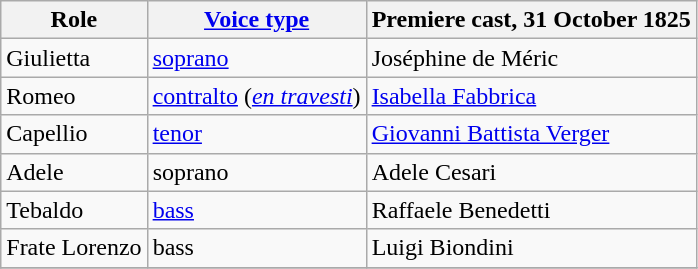<table class="wikitable">
<tr>
<th>Role</th>
<th><a href='#'>Voice type</a></th>
<th>Premiere cast, 31 October 1825</th>
</tr>
<tr>
<td>Giulietta</td>
<td><a href='#'>soprano</a></td>
<td>Joséphine de Méric</td>
</tr>
<tr>
<td>Romeo</td>
<td><a href='#'>contralto</a> (<em><a href='#'>en travesti</a></em>)</td>
<td><a href='#'>Isabella Fabbrica</a></td>
</tr>
<tr>
<td>Capellio</td>
<td><a href='#'>tenor</a></td>
<td><a href='#'>Giovanni Battista Verger</a></td>
</tr>
<tr>
<td>Adele</td>
<td>soprano</td>
<td>Adele Cesari</td>
</tr>
<tr>
<td>Tebaldo</td>
<td><a href='#'>bass</a></td>
<td>Raffaele Benedetti</td>
</tr>
<tr>
<td>Frate Lorenzo</td>
<td>bass</td>
<td>Luigi Biondini</td>
</tr>
<tr>
</tr>
</table>
